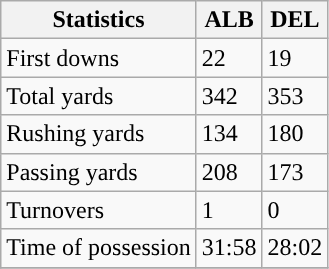<table class="wikitable" style="float: left;">
<tr>
<th>Statistics</th>
<th>ALB</th>
<th>DEL</th>
</tr>
<tr>
<td>First downs</td>
<td>22</td>
<td>19</td>
</tr>
<tr>
<td>Total yards</td>
<td>342</td>
<td>353</td>
</tr>
<tr>
<td>Rushing yards</td>
<td>134</td>
<td>180</td>
</tr>
<tr>
<td>Passing yards</td>
<td>208</td>
<td>173</td>
</tr>
<tr>
<td>Turnovers</td>
<td>1</td>
<td>0</td>
</tr>
<tr>
<td>Time of possession</td>
<td>31:58</td>
<td>28:02</td>
</tr>
<tr>
</tr>
</table>
